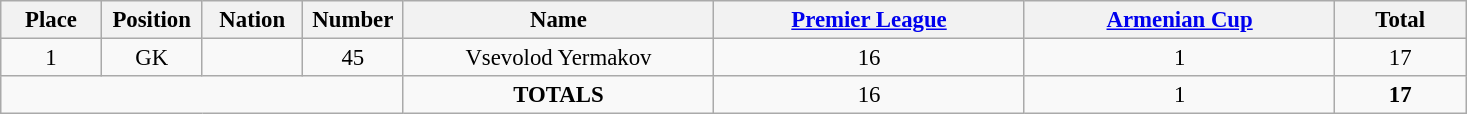<table class="wikitable" style="font-size: 95%; text-align: center;">
<tr>
<th width=60>Place</th>
<th width=60>Position</th>
<th width=60>Nation</th>
<th width=60>Number</th>
<th width=200>Name</th>
<th width=200><a href='#'>Premier League</a></th>
<th width=200><a href='#'>Armenian Cup</a></th>
<th width=80><strong>Total</strong></th>
</tr>
<tr>
<td>1</td>
<td>GK</td>
<td></td>
<td>45</td>
<td>Vsevolod Yermakov</td>
<td>16</td>
<td>1</td>
<td>17</td>
</tr>
<tr>
<td colspan="4"></td>
<td><strong>TOTALS</strong></td>
<td>16</td>
<td>1</td>
<td><strong>17</strong></td>
</tr>
</table>
